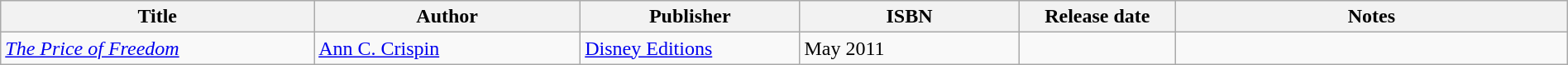<table class="wikitable" width=100%>
<tr>
<th width=20%>Title</th>
<th width=17%>Author</th>
<th width=14%>Publisher</th>
<th width=14%>ISBN</th>
<th width=10%>Release date</th>
<th width=25%>Notes</th>
</tr>
<tr>
<td><em><a href='#'>The Price of Freedom</a></em></td>
<td><a href='#'>Ann C. Crispin</a></td>
<td><a href='#'>Disney Editions</a></td>
<td>May 2011</td>
<td></td>
<td></td>
</tr>
</table>
